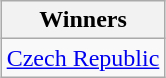<table class=wikitable style="text-align:center; margin:auto">
<tr>
<th>Winners</th>
</tr>
<tr>
<td> <a href='#'>Czech Republic</a></td>
</tr>
</table>
